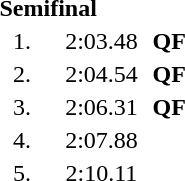<table style="text-align:center">
<tr>
<td colspan=4 align=left><strong>Semifinal</strong></td>
</tr>
<tr>
<td width=30>1.</td>
<td align=left></td>
<td width=60>2:03.48</td>
<td><strong>QF</strong></td>
</tr>
<tr>
<td>2.</td>
<td align=left></td>
<td>2:04.54</td>
<td><strong>QF</strong></td>
</tr>
<tr>
<td>3.</td>
<td align=left></td>
<td>2:06.31</td>
<td><strong>QF</strong></td>
</tr>
<tr>
<td>4.</td>
<td align=left></td>
<td>2:07.88</td>
<td></td>
</tr>
<tr>
<td>5.</td>
<td align=left></td>
<td>2:10.11</td>
<td></td>
</tr>
</table>
